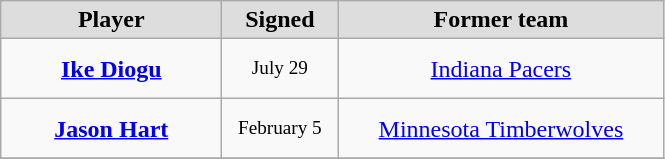<table class="wikitable" style="text-align: center">
<tr align="center"  bgcolor="#dddddd">
<td style="width:140px"><strong>Player</strong></td>
<td style="width:70px"><strong>Signed</strong></td>
<td style="width:210px"><strong>Former team</strong></td>
</tr>
<tr style="height:40px">
<td><strong><a href='#'>Ike Diogu</a></strong></td>
<td style="font-size: 80%">July 29</td>
<td><a href='#'>Indiana Pacers</a></td>
</tr>
<tr style="height:40px">
<td><strong><a href='#'>Jason Hart</a></strong></td>
<td style="font-size: 80%">February 5</td>
<td><a href='#'>Minnesota Timberwolves</a></td>
</tr>
<tr>
</tr>
</table>
